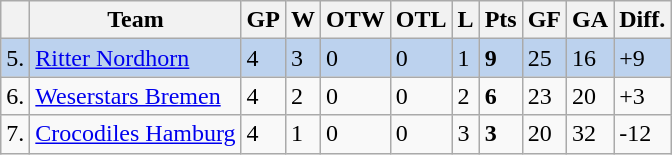<table class="wikitable sortable">
<tr class="hintergrundfarbe5">
<th></th>
<th>Team</th>
<th>GP</th>
<th>W</th>
<th>OTW</th>
<th>OTL</th>
<th>L</th>
<th>Pts</th>
<th>GF</th>
<th>GA</th>
<th>Diff.</th>
</tr>
<tr style="background-color:#BCD2EE">
<td>5.</td>
<td style="text-align:left"><a href='#'>Ritter Nordhorn</a></td>
<td>4</td>
<td>3</td>
<td>0</td>
<td>0</td>
<td>1</td>
<td><strong>9</strong></td>
<td>25</td>
<td>16</td>
<td>+9</td>
</tr>
<tr>
<td>6.</td>
<td style="text-align:left"><a href='#'>Weserstars Bremen</a></td>
<td>4</td>
<td>2</td>
<td>0</td>
<td>0</td>
<td>2</td>
<td><strong>6</strong></td>
<td>23</td>
<td>20</td>
<td>+3</td>
</tr>
<tr>
<td>7.</td>
<td style="text-align:left"><a href='#'>Crocodiles Hamburg</a></td>
<td>4</td>
<td>1</td>
<td>0</td>
<td>0</td>
<td>3</td>
<td><strong>3</strong></td>
<td>20</td>
<td>32</td>
<td>-12</td>
</tr>
</table>
